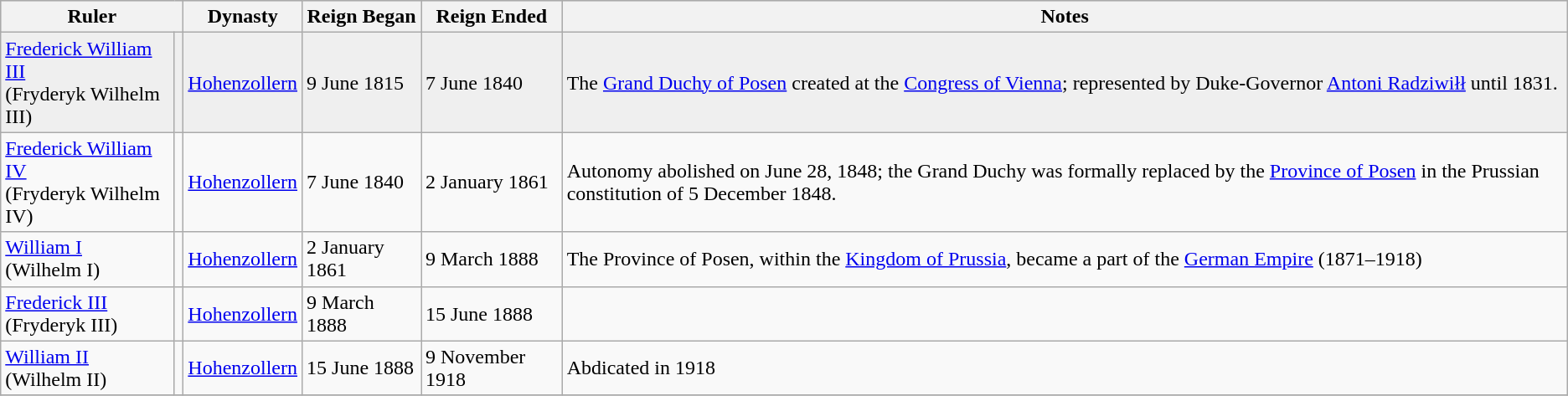<table class="wikitable">
<tr bgcolor=#cccccc>
<th colspan=2>Ruler</th>
<th>Dynasty</th>
<th>Reign Began</th>
<th>Reign Ended</th>
<th>Notes</th>
</tr>
<tr bgcolor=#EFEFEF>
<td><a href='#'>Frederick William III</a><br>(Fryderyk Wilhelm III)</td>
<td></td>
<td><a href='#'>Hohenzollern</a></td>
<td>9 June 1815</td>
<td>7 June 1840</td>
<td>The <a href='#'>Grand Duchy of Posen</a> created at the <a href='#'>Congress of Vienna</a>; represented by Duke-Governor <a href='#'>Antoni Radziwiłł</a> until 1831.</td>
</tr>
<tr>
<td><a href='#'>Frederick William IV</a><br>(Fryderyk Wilhelm IV)</td>
<td></td>
<td><a href='#'>Hohenzollern</a></td>
<td>7 June 1840</td>
<td>2 January 1861</td>
<td>Autonomy abolished on June 28, 1848; the Grand Duchy was formally replaced by the <a href='#'>Province of Posen</a> in the Prussian constitution of 5 December 1848.</td>
</tr>
<tr>
<td><a href='#'>William I</a><br>(Wilhelm I)</td>
<td></td>
<td><a href='#'>Hohenzollern</a></td>
<td>2 January 1861</td>
<td>9 March 1888</td>
<td>The Province of Posen, within the <a href='#'>Kingdom of Prussia</a>, became a part of the <a href='#'>German Empire</a> (1871–1918)</td>
</tr>
<tr>
<td><a href='#'>Frederick III</a><br>(Fryderyk III)</td>
<td></td>
<td><a href='#'>Hohenzollern</a></td>
<td>9 March 1888</td>
<td>15 June 1888</td>
<td></td>
</tr>
<tr>
<td><a href='#'>William II</a><br>(Wilhelm II)</td>
<td></td>
<td><a href='#'>Hohenzollern</a></td>
<td>15 June 1888</td>
<td>9 November 1918</td>
<td>Abdicated in 1918</td>
</tr>
<tr>
</tr>
</table>
